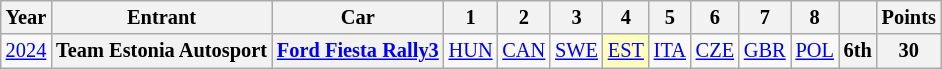<table class="wikitable" border="1" style="text-align:center; font-size:85%;">
<tr>
<th>Year</th>
<th>Entrant</th>
<th>Car</th>
<th>1</th>
<th>2</th>
<th>3</th>
<th>4</th>
<th>5</th>
<th>6</th>
<th>7</th>
<th>8</th>
<th></th>
<th>Points</th>
</tr>
<tr>
<td><a href='#'>2024</a></td>
<th nowrap>Team Estonia Autosport</th>
<th nowrap><a href='#'>Ford Fiesta Rally3</a></th>
<td><a href='#'>HUN</a></td>
<td><a href='#'>CAN</a></td>
<td><a href='#'>SWE</a></td>
<td style="background:#FFFFBF;"><a href='#'>EST</a><br></td>
<td><a href='#'>ITA</a></td>
<td><a href='#'>CZE</a></td>
<td><a href='#'>GBR</a></td>
<td><a href='#'>POL</a></td>
<th>6th</th>
<th>30</th>
</tr>
</table>
